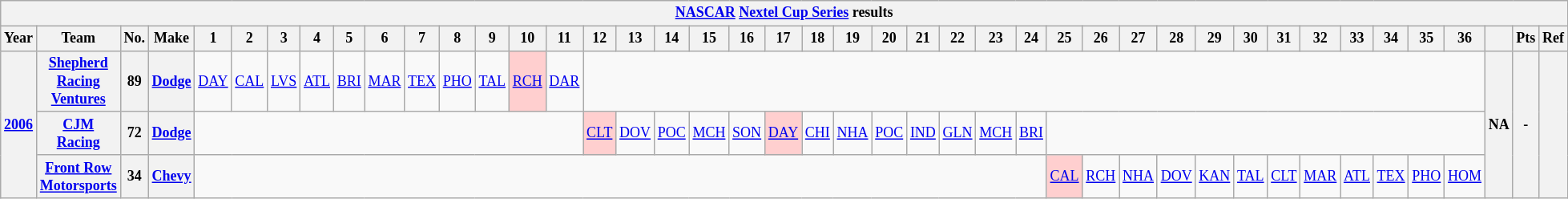<table class="wikitable" style="text-align:center; font-size:75%">
<tr>
<th colspan=45><a href='#'>NASCAR</a> <a href='#'>Nextel Cup Series</a> results</th>
</tr>
<tr>
<th>Year</th>
<th>Team</th>
<th>No.</th>
<th>Make</th>
<th>1</th>
<th>2</th>
<th>3</th>
<th>4</th>
<th>5</th>
<th>6</th>
<th>7</th>
<th>8</th>
<th>9</th>
<th>10</th>
<th>11</th>
<th>12</th>
<th>13</th>
<th>14</th>
<th>15</th>
<th>16</th>
<th>17</th>
<th>18</th>
<th>19</th>
<th>20</th>
<th>21</th>
<th>22</th>
<th>23</th>
<th>24</th>
<th>25</th>
<th>26</th>
<th>27</th>
<th>28</th>
<th>29</th>
<th>30</th>
<th>31</th>
<th>32</th>
<th>33</th>
<th>34</th>
<th>35</th>
<th>36</th>
<th></th>
<th>Pts</th>
<th>Ref</th>
</tr>
<tr>
<th rowspan=3><a href='#'>2006</a></th>
<th><a href='#'>Shepherd Racing Ventures</a></th>
<th>89</th>
<th><a href='#'>Dodge</a></th>
<td><a href='#'>DAY</a></td>
<td><a href='#'>CAL</a></td>
<td><a href='#'>LVS</a></td>
<td><a href='#'>ATL</a></td>
<td><a href='#'>BRI</a></td>
<td><a href='#'>MAR</a></td>
<td><a href='#'>TEX</a></td>
<td><a href='#'>PHO</a></td>
<td><a href='#'>TAL</a></td>
<td style="background:#FFCFCF;"><a href='#'>RCH</a><br></td>
<td><a href='#'>DAR</a></td>
<td colspan=25></td>
<th rowspan=3>NA</th>
<th rowspan=3>-</th>
<th rowspan=3></th>
</tr>
<tr>
<th><a href='#'>CJM Racing</a></th>
<th>72</th>
<th><a href='#'>Dodge</a></th>
<td colspan=11></td>
<td style="background:#FFCFCF;"><a href='#'>CLT</a><br></td>
<td><a href='#'>DOV</a></td>
<td><a href='#'>POC</a></td>
<td><a href='#'>MCH</a></td>
<td><a href='#'>SON</a></td>
<td style="background:#FFCFCF;"><a href='#'>DAY</a><br></td>
<td><a href='#'>CHI</a></td>
<td><a href='#'>NHA</a></td>
<td><a href='#'>POC</a></td>
<td><a href='#'>IND</a></td>
<td><a href='#'>GLN</a></td>
<td><a href='#'>MCH</a></td>
<td><a href='#'>BRI</a></td>
<td colspan=12></td>
</tr>
<tr>
<th><a href='#'>Front Row Motorsports</a></th>
<th>34</th>
<th><a href='#'>Chevy</a></th>
<td colspan=24></td>
<td style="background:#FFCFCF;"><a href='#'>CAL</a><br></td>
<td><a href='#'>RCH</a></td>
<td><a href='#'>NHA</a></td>
<td><a href='#'>DOV</a></td>
<td><a href='#'>KAN</a></td>
<td><a href='#'>TAL</a></td>
<td><a href='#'>CLT</a></td>
<td><a href='#'>MAR</a></td>
<td><a href='#'>ATL</a></td>
<td><a href='#'>TEX</a></td>
<td><a href='#'>PHO</a></td>
<td><a href='#'>HOM</a></td>
</tr>
</table>
